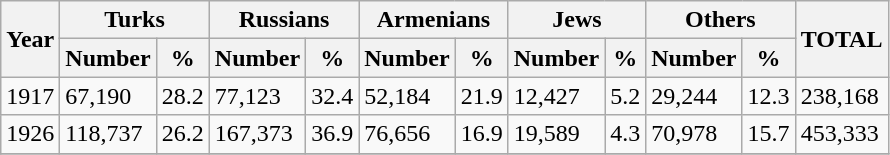<table class="wikitable" style="float:center;">
<tr>
<th rowspan="2">Year</th>
<th colspan="2">Turks</th>
<th colspan="2">Russians</th>
<th colspan="2">Armenians</th>
<th colspan="2">Jews</th>
<th colspan="2">Others</th>
<th rowspan="2">TOTAL</th>
</tr>
<tr>
<th>Number</th>
<th>%</th>
<th>Number</th>
<th>%</th>
<th>Number</th>
<th>%</th>
<th>Number</th>
<th>%</th>
<th>Number</th>
<th>%</th>
</tr>
<tr>
<td>1917</td>
<td>67,190</td>
<td>28.2</td>
<td>77,123</td>
<td>32.4</td>
<td>52,184</td>
<td>21.9</td>
<td>12,427</td>
<td>5.2</td>
<td>29,244</td>
<td>12.3</td>
<td>238,168</td>
</tr>
<tr>
<td>1926</td>
<td>118,737</td>
<td>26.2</td>
<td>167,373</td>
<td>36.9</td>
<td>76,656</td>
<td>16.9</td>
<td>19,589</td>
<td>4.3</td>
<td>70,978</td>
<td>15.7</td>
<td>453,333</td>
</tr>
<tr>
</tr>
</table>
